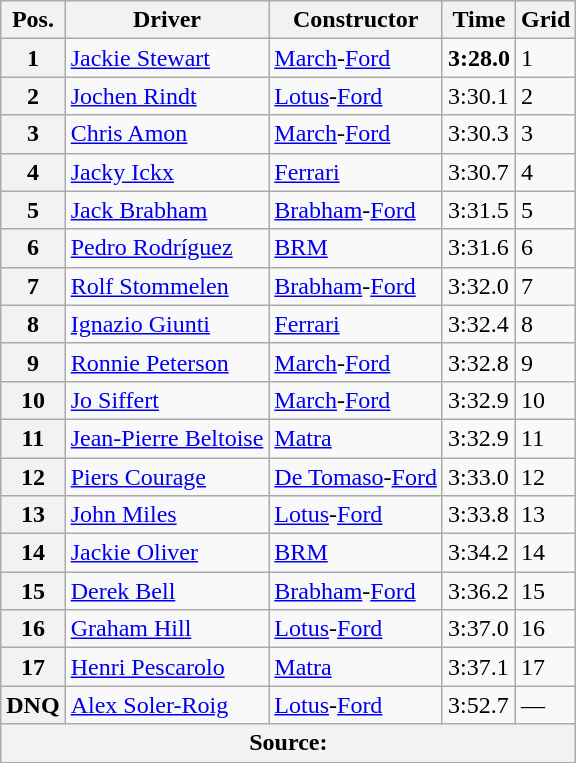<table class="wikitable sortable">
<tr>
<th>Pos.</th>
<th>Driver</th>
<th>Constructor</th>
<th>Time</th>
<th>Grid</th>
</tr>
<tr>
<th>1</th>
<td> <a href='#'>Jackie Stewart</a></td>
<td><a href='#'>March</a>-<a href='#'>Ford</a></td>
<td><strong>3:28.0</strong></td>
<td>1</td>
</tr>
<tr>
<th>2</th>
<td> <a href='#'>Jochen Rindt</a></td>
<td><a href='#'>Lotus</a>-<a href='#'>Ford</a></td>
<td>3:30.1</td>
<td>2</td>
</tr>
<tr>
<th>3</th>
<td> <a href='#'>Chris Amon</a></td>
<td><a href='#'>March</a>-<a href='#'>Ford</a></td>
<td>3:30.3</td>
<td>3</td>
</tr>
<tr>
<th>4</th>
<td> <a href='#'>Jacky Ickx</a></td>
<td><a href='#'>Ferrari</a></td>
<td>3:30.7</td>
<td>4</td>
</tr>
<tr>
<th>5</th>
<td> <a href='#'>Jack Brabham</a></td>
<td><a href='#'>Brabham</a>-<a href='#'>Ford</a></td>
<td>3:31.5</td>
<td>5</td>
</tr>
<tr>
<th>6</th>
<td> <a href='#'>Pedro Rodríguez</a></td>
<td><a href='#'>BRM</a></td>
<td>3:31.6</td>
<td>6</td>
</tr>
<tr>
<th>7</th>
<td> <a href='#'>Rolf Stommelen</a></td>
<td><a href='#'>Brabham</a>-<a href='#'>Ford</a></td>
<td>3:32.0</td>
<td>7</td>
</tr>
<tr>
<th>8</th>
<td> <a href='#'>Ignazio Giunti</a></td>
<td><a href='#'>Ferrari</a></td>
<td>3:32.4</td>
<td>8</td>
</tr>
<tr>
<th>9</th>
<td> <a href='#'>Ronnie Peterson</a></td>
<td><a href='#'>March</a>-<a href='#'>Ford</a></td>
<td>3:32.8</td>
<td>9</td>
</tr>
<tr>
<th>10</th>
<td> <a href='#'>Jo Siffert</a></td>
<td><a href='#'>March</a>-<a href='#'>Ford</a></td>
<td>3:32.9</td>
<td>10</td>
</tr>
<tr>
<th>11</th>
<td> <a href='#'>Jean-Pierre Beltoise</a></td>
<td><a href='#'>Matra</a></td>
<td>3:32.9</td>
<td>11</td>
</tr>
<tr>
<th>12</th>
<td> <a href='#'>Piers Courage</a></td>
<td><a href='#'>De Tomaso</a>-<a href='#'>Ford</a></td>
<td>3:33.0</td>
<td>12</td>
</tr>
<tr>
<th>13</th>
<td> <a href='#'>John Miles</a></td>
<td><a href='#'>Lotus</a>-<a href='#'>Ford</a></td>
<td>3:33.8</td>
<td>13</td>
</tr>
<tr>
<th>14</th>
<td> <a href='#'>Jackie Oliver</a></td>
<td><a href='#'>BRM</a></td>
<td>3:34.2</td>
<td>14</td>
</tr>
<tr>
<th>15</th>
<td> <a href='#'>Derek Bell</a></td>
<td><a href='#'>Brabham</a>-<a href='#'>Ford</a></td>
<td>3:36.2</td>
<td>15</td>
</tr>
<tr>
<th>16</th>
<td> <a href='#'>Graham Hill</a></td>
<td><a href='#'>Lotus</a>-<a href='#'>Ford</a></td>
<td>3:37.0</td>
<td>16</td>
</tr>
<tr>
<th>17</th>
<td> <a href='#'>Henri Pescarolo</a></td>
<td><a href='#'>Matra</a></td>
<td>3:37.1</td>
<td>17</td>
</tr>
<tr>
<th>DNQ</th>
<td> <a href='#'>Alex Soler-Roig</a></td>
<td><a href='#'>Lotus</a>-<a href='#'>Ford</a></td>
<td>3:52.7</td>
<td>—</td>
</tr>
<tr>
<th colspan=8>Source: </th>
</tr>
</table>
